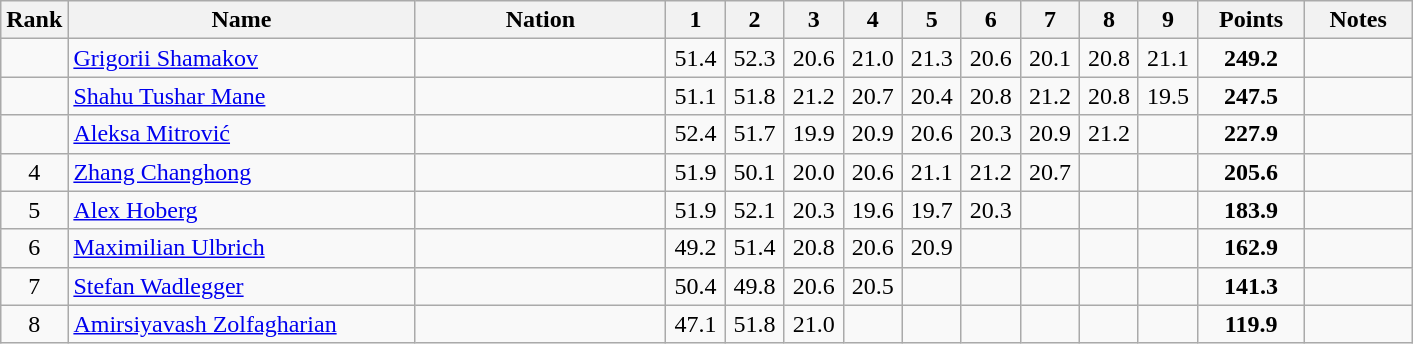<table class="wikitable" style="text-align:center;">
<tr>
<th>Rank</th>
<th style="width:14em;">Name</th>
<th style="width:10em;">Nation</th>
<th style="width:2em;">1</th>
<th style="width:2em;">2</th>
<th style="width:2em;">3</th>
<th style="width:2em;">4</th>
<th style="width:2em;">5</th>
<th style="width:2em;">6</th>
<th style="width:2em;">7</th>
<th style="width:2em;">8</th>
<th style="width:2em;">9</th>
<th style="width:4em;">Points</th>
<th style="width:4em;">Notes</th>
</tr>
<tr>
<td></td>
<td align=left><a href='#'>Grigorii Shamakov</a></td>
<td align=left></td>
<td>51.4</td>
<td>52.3</td>
<td>20.6</td>
<td>21.0</td>
<td>21.3</td>
<td>20.6</td>
<td>20.1</td>
<td>20.8</td>
<td>21.1</td>
<td><strong>249.2</strong></td>
<td></td>
</tr>
<tr>
<td></td>
<td align=left><a href='#'>Shahu Tushar Mane</a></td>
<td align=left></td>
<td>51.1</td>
<td>51.8</td>
<td>21.2</td>
<td>20.7</td>
<td>20.4</td>
<td>20.8</td>
<td>21.2</td>
<td>20.8</td>
<td>19.5</td>
<td><strong>247.5</strong></td>
<td></td>
</tr>
<tr>
<td></td>
<td align=left><a href='#'>Aleksa Mitrović</a></td>
<td align=left></td>
<td>52.4</td>
<td>51.7</td>
<td>19.9</td>
<td>20.9</td>
<td>20.6</td>
<td>20.3</td>
<td>20.9</td>
<td>21.2</td>
<td></td>
<td><strong>227.9</strong></td>
<td></td>
</tr>
<tr>
<td>4</td>
<td align=left><a href='#'>Zhang Changhong</a></td>
<td align=left></td>
<td>51.9</td>
<td>50.1</td>
<td>20.0</td>
<td>20.6</td>
<td>21.1</td>
<td>21.2</td>
<td>20.7</td>
<td></td>
<td></td>
<td><strong>205.6</strong></td>
<td></td>
</tr>
<tr>
<td>5</td>
<td align=left><a href='#'>Alex Hoberg</a></td>
<td align=left></td>
<td>51.9</td>
<td>52.1</td>
<td>20.3</td>
<td>19.6</td>
<td>19.7</td>
<td>20.3</td>
<td></td>
<td></td>
<td></td>
<td><strong>183.9</strong></td>
<td></td>
</tr>
<tr>
<td>6</td>
<td align=left><a href='#'>Maximilian Ulbrich</a></td>
<td align=left></td>
<td>49.2</td>
<td>51.4</td>
<td>20.8</td>
<td>20.6</td>
<td>20.9</td>
<td></td>
<td></td>
<td></td>
<td></td>
<td><strong>162.9</strong></td>
<td></td>
</tr>
<tr>
<td>7</td>
<td align=left><a href='#'>Stefan Wadlegger</a></td>
<td align=left></td>
<td>50.4</td>
<td>49.8</td>
<td>20.6</td>
<td>20.5</td>
<td></td>
<td></td>
<td></td>
<td></td>
<td></td>
<td><strong>141.3</strong></td>
<td></td>
</tr>
<tr>
<td>8</td>
<td align=left><a href='#'>Amirsiyavash Zolfagharian</a></td>
<td align=left></td>
<td>47.1</td>
<td>51.8</td>
<td>21.0</td>
<td></td>
<td></td>
<td></td>
<td></td>
<td></td>
<td></td>
<td><strong>119.9</strong></td>
<td></td>
</tr>
</table>
